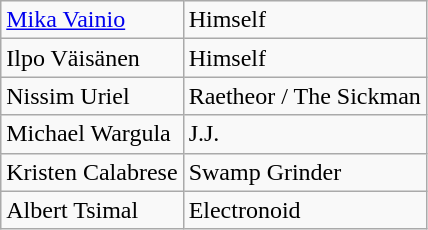<table class="wikitable" border="0">
<tr>
<td><a href='#'>Mika Vainio</a></td>
<td>Himself</td>
</tr>
<tr>
<td>Ilpo Väisänen</td>
<td>Himself</td>
</tr>
<tr>
<td>Nissim Uriel</td>
<td>Raetheor / The Sickman</td>
</tr>
<tr>
<td>Michael Wargula</td>
<td>J.J.</td>
</tr>
<tr>
<td>Kristen Calabrese</td>
<td>Swamp Grinder</td>
</tr>
<tr>
<td>Albert Tsimal</td>
<td>Electronoid</td>
</tr>
</table>
